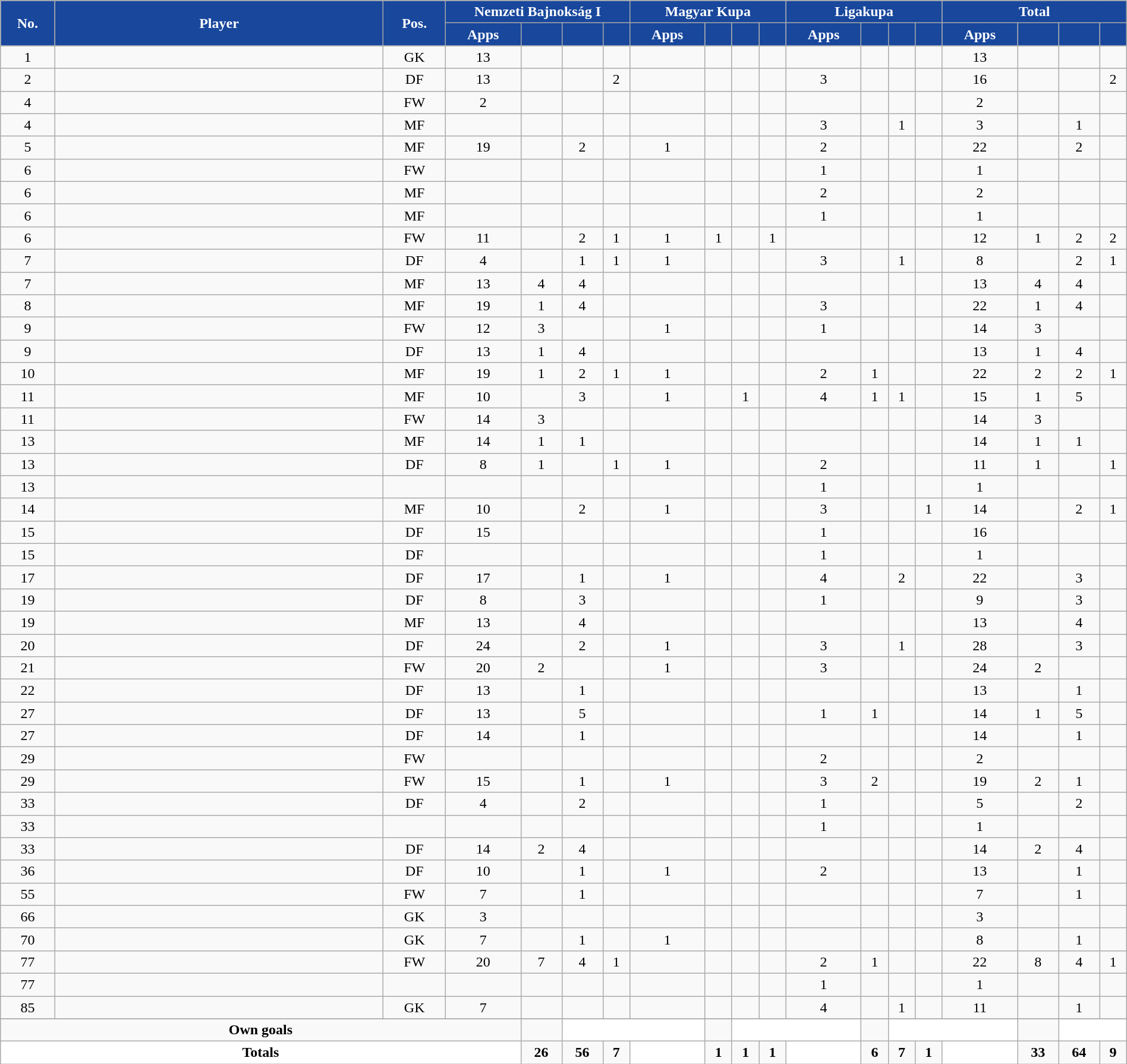<table class="wikitable sortable alternance" style="text-align:center;width:100%">
<tr>
<th rowspan="2" style="background-color:#18479C;color:white;width:5px">No.</th>
<th rowspan="2" style="background-color:#18479C;color:white;width:180px">Player</th>
<th rowspan="2" style="background-color:#18479C;color:white;width:5px">Pos.</th>
<th colspan="4" style="background:#18479C;color:white">Nemzeti Bajnokság I</th>
<th colspan="4" style="background:#18479C;color:white">Magyar Kupa</th>
<th colspan="4" style="background:#18479C;color:white">Ligakupa</th>
<th colspan="4" style="background:#18479C;color:white">Total</th>
</tr>
<tr style="text-align:center">
<th width="4" style="background-color:#18479C;color:white">Apps</th>
<th width="4" style="background-color:#18479C"></th>
<th width="4" style="background-color:#18479C"></th>
<th width="4" style="background-color:#18479C"></th>
<th width="4" style="background-color:#18479C;color:white">Apps</th>
<th width="4" style="background-color:#18479C"></th>
<th width="4" style="background-color:#18479C"></th>
<th width="4" style="background-color:#18479C"></th>
<th width="4" style="background-color:#18479C;color:white">Apps</th>
<th width="4" style="background-color:#18479C"></th>
<th width="4" style="background-color:#18479C"></th>
<th width="4" style="background-color:#18479C"></th>
<th width="4" style="background-color:#18479C;color:white">Apps</th>
<th width="4" style="background-color:#18479C"></th>
<th width="4" style="background-color:#18479C"></th>
<th width="4" style="background-color:#18479C"></th>
</tr>
<tr>
<td>1</td>
<td> </td>
<td>GK</td>
<td>13</td>
<td></td>
<td></td>
<td></td>
<td></td>
<td></td>
<td></td>
<td></td>
<td></td>
<td></td>
<td></td>
<td></td>
<td>13</td>
<td></td>
<td></td>
<td></td>
</tr>
<tr>
<td>2</td>
<td> </td>
<td>DF</td>
<td>13</td>
<td></td>
<td></td>
<td>2</td>
<td></td>
<td></td>
<td></td>
<td></td>
<td>3</td>
<td></td>
<td></td>
<td></td>
<td>16</td>
<td></td>
<td></td>
<td>2</td>
</tr>
<tr>
<td>4</td>
<td> </td>
<td>FW</td>
<td>2</td>
<td></td>
<td></td>
<td></td>
<td></td>
<td></td>
<td></td>
<td></td>
<td></td>
<td></td>
<td></td>
<td></td>
<td>2</td>
<td></td>
<td></td>
<td></td>
</tr>
<tr>
<td>4</td>
<td> </td>
<td>MF</td>
<td></td>
<td></td>
<td></td>
<td></td>
<td></td>
<td></td>
<td></td>
<td></td>
<td>3</td>
<td></td>
<td>1</td>
<td></td>
<td>3</td>
<td></td>
<td>1</td>
<td></td>
</tr>
<tr>
<td>5</td>
<td> </td>
<td>MF</td>
<td>19</td>
<td></td>
<td>2</td>
<td></td>
<td>1</td>
<td></td>
<td></td>
<td></td>
<td>2</td>
<td></td>
<td></td>
<td></td>
<td>22</td>
<td></td>
<td>2</td>
<td></td>
</tr>
<tr>
<td>6</td>
<td> </td>
<td>FW</td>
<td></td>
<td></td>
<td></td>
<td></td>
<td></td>
<td></td>
<td></td>
<td></td>
<td>1</td>
<td></td>
<td></td>
<td></td>
<td>1</td>
<td></td>
<td></td>
<td></td>
</tr>
<tr>
<td>6</td>
<td> </td>
<td>MF</td>
<td></td>
<td></td>
<td></td>
<td></td>
<td></td>
<td></td>
<td></td>
<td></td>
<td>2</td>
<td></td>
<td></td>
<td></td>
<td>2</td>
<td></td>
<td></td>
<td></td>
</tr>
<tr>
<td>6</td>
<td> </td>
<td>MF</td>
<td></td>
<td></td>
<td></td>
<td></td>
<td></td>
<td></td>
<td></td>
<td></td>
<td>1</td>
<td></td>
<td></td>
<td></td>
<td>1</td>
<td></td>
<td></td>
<td></td>
</tr>
<tr>
<td>6</td>
<td> </td>
<td>FW</td>
<td>11</td>
<td></td>
<td>2</td>
<td>1</td>
<td>1</td>
<td>1</td>
<td></td>
<td>1</td>
<td></td>
<td></td>
<td></td>
<td></td>
<td>12</td>
<td>1</td>
<td>2</td>
<td>2</td>
</tr>
<tr>
<td>7</td>
<td> </td>
<td>DF</td>
<td>4</td>
<td></td>
<td>1</td>
<td>1</td>
<td>1</td>
<td></td>
<td></td>
<td></td>
<td>3</td>
<td></td>
<td>1</td>
<td></td>
<td>8</td>
<td></td>
<td>2</td>
<td>1</td>
</tr>
<tr>
<td>7</td>
<td> </td>
<td>MF</td>
<td>13</td>
<td>4</td>
<td>4</td>
<td></td>
<td></td>
<td></td>
<td></td>
<td></td>
<td></td>
<td></td>
<td></td>
<td></td>
<td>13</td>
<td>4</td>
<td>4</td>
<td></td>
</tr>
<tr>
<td>8</td>
<td> </td>
<td>MF</td>
<td>19</td>
<td>1</td>
<td>4</td>
<td></td>
<td></td>
<td></td>
<td></td>
<td></td>
<td>3</td>
<td></td>
<td></td>
<td></td>
<td>22</td>
<td>1</td>
<td>4</td>
<td></td>
</tr>
<tr>
<td>9</td>
<td> </td>
<td>FW</td>
<td>12</td>
<td>3</td>
<td></td>
<td></td>
<td>1</td>
<td></td>
<td></td>
<td></td>
<td>1</td>
<td></td>
<td></td>
<td></td>
<td>14</td>
<td>3</td>
<td></td>
<td></td>
</tr>
<tr>
<td>9</td>
<td> </td>
<td>DF</td>
<td>13</td>
<td>1</td>
<td>4</td>
<td></td>
<td></td>
<td></td>
<td></td>
<td></td>
<td></td>
<td></td>
<td></td>
<td></td>
<td>13</td>
<td>1</td>
<td>4</td>
<td></td>
</tr>
<tr>
<td>10</td>
<td> </td>
<td>MF</td>
<td>19</td>
<td>1</td>
<td>2</td>
<td>1</td>
<td>1</td>
<td></td>
<td></td>
<td></td>
<td>2</td>
<td>1</td>
<td></td>
<td></td>
<td>22</td>
<td>2</td>
<td>2</td>
<td>1</td>
</tr>
<tr>
<td>11</td>
<td> </td>
<td>MF</td>
<td>10</td>
<td></td>
<td>3</td>
<td></td>
<td>1</td>
<td></td>
<td>1</td>
<td></td>
<td>4</td>
<td>1</td>
<td>1</td>
<td></td>
<td>15</td>
<td>1</td>
<td>5</td>
<td></td>
</tr>
<tr>
<td>11</td>
<td> </td>
<td>FW</td>
<td>14</td>
<td>3</td>
<td></td>
<td></td>
<td></td>
<td></td>
<td></td>
<td></td>
<td></td>
<td></td>
<td></td>
<td></td>
<td>14</td>
<td>3</td>
<td></td>
<td></td>
</tr>
<tr>
<td>13</td>
<td> </td>
<td>MF</td>
<td>14</td>
<td>1</td>
<td>1</td>
<td></td>
<td></td>
<td></td>
<td></td>
<td></td>
<td></td>
<td></td>
<td></td>
<td></td>
<td>14</td>
<td>1</td>
<td>1</td>
<td></td>
</tr>
<tr>
<td>13</td>
<td> </td>
<td>DF</td>
<td>8</td>
<td>1</td>
<td></td>
<td>1</td>
<td>1</td>
<td></td>
<td></td>
<td></td>
<td>2</td>
<td></td>
<td></td>
<td></td>
<td>11</td>
<td>1</td>
<td></td>
<td>1</td>
</tr>
<tr>
<td>13</td>
<td> </td>
<td></td>
<td></td>
<td></td>
<td></td>
<td></td>
<td></td>
<td></td>
<td></td>
<td></td>
<td>1</td>
<td></td>
<td></td>
<td></td>
<td>1</td>
<td></td>
<td></td>
<td></td>
</tr>
<tr>
<td>14</td>
<td> </td>
<td>MF</td>
<td>10</td>
<td></td>
<td>2</td>
<td></td>
<td>1</td>
<td></td>
<td></td>
<td></td>
<td>3</td>
<td></td>
<td></td>
<td>1</td>
<td>14</td>
<td></td>
<td>2</td>
<td>1</td>
</tr>
<tr>
<td>15</td>
<td> </td>
<td>DF</td>
<td>15</td>
<td></td>
<td></td>
<td></td>
<td></td>
<td></td>
<td></td>
<td></td>
<td>1</td>
<td></td>
<td></td>
<td></td>
<td>16</td>
<td></td>
<td></td>
<td></td>
</tr>
<tr>
<td>15</td>
<td> </td>
<td>DF</td>
<td></td>
<td></td>
<td></td>
<td></td>
<td></td>
<td></td>
<td></td>
<td></td>
<td>1</td>
<td></td>
<td></td>
<td></td>
<td>1</td>
<td></td>
<td></td>
<td></td>
</tr>
<tr>
<td>17</td>
<td> </td>
<td>DF</td>
<td>17</td>
<td></td>
<td>1</td>
<td></td>
<td>1</td>
<td></td>
<td></td>
<td></td>
<td>4</td>
<td></td>
<td>2</td>
<td></td>
<td>22</td>
<td></td>
<td>3</td>
<td></td>
</tr>
<tr>
<td>19</td>
<td> </td>
<td>DF</td>
<td>8</td>
<td></td>
<td>3</td>
<td></td>
<td></td>
<td></td>
<td></td>
<td></td>
<td>1</td>
<td></td>
<td></td>
<td></td>
<td>9</td>
<td></td>
<td>3</td>
<td></td>
</tr>
<tr>
<td>19</td>
<td> </td>
<td>MF</td>
<td>13</td>
<td></td>
<td>4</td>
<td></td>
<td></td>
<td></td>
<td></td>
<td></td>
<td></td>
<td></td>
<td></td>
<td></td>
<td>13</td>
<td></td>
<td>4</td>
<td></td>
</tr>
<tr>
<td>20</td>
<td> </td>
<td>DF</td>
<td>24</td>
<td></td>
<td>2</td>
<td></td>
<td>1</td>
<td></td>
<td></td>
<td></td>
<td>3</td>
<td></td>
<td>1</td>
<td></td>
<td>28</td>
<td></td>
<td>3</td>
<td></td>
</tr>
<tr>
<td>21</td>
<td> </td>
<td>FW</td>
<td>20</td>
<td>2</td>
<td></td>
<td></td>
<td>1</td>
<td></td>
<td></td>
<td></td>
<td>3</td>
<td></td>
<td></td>
<td></td>
<td>24</td>
<td>2</td>
<td></td>
<td></td>
</tr>
<tr>
<td>22</td>
<td> </td>
<td>DF</td>
<td>13</td>
<td></td>
<td>1</td>
<td></td>
<td></td>
<td></td>
<td></td>
<td></td>
<td></td>
<td></td>
<td></td>
<td></td>
<td>13</td>
<td></td>
<td>1</td>
<td></td>
</tr>
<tr>
<td>27</td>
<td> </td>
<td>DF</td>
<td>13</td>
<td></td>
<td>5</td>
<td></td>
<td></td>
<td></td>
<td></td>
<td></td>
<td>1</td>
<td>1</td>
<td></td>
<td></td>
<td>14</td>
<td>1</td>
<td>5</td>
<td></td>
</tr>
<tr>
<td>27</td>
<td></td>
<td>DF</td>
<td>14</td>
<td></td>
<td>1</td>
<td></td>
<td></td>
<td></td>
<td></td>
<td></td>
<td></td>
<td></td>
<td></td>
<td></td>
<td>14</td>
<td></td>
<td>1</td>
<td></td>
</tr>
<tr>
<td>29</td>
<td> </td>
<td>FW</td>
<td></td>
<td></td>
<td></td>
<td></td>
<td></td>
<td></td>
<td></td>
<td></td>
<td>2</td>
<td></td>
<td></td>
<td></td>
<td>2</td>
<td></td>
<td></td>
<td></td>
</tr>
<tr>
<td>29</td>
<td> </td>
<td>FW</td>
<td>15</td>
<td></td>
<td>1</td>
<td></td>
<td>1</td>
<td></td>
<td></td>
<td></td>
<td>3</td>
<td>2</td>
<td></td>
<td></td>
<td>19</td>
<td>2</td>
<td>1</td>
<td></td>
</tr>
<tr>
<td>33</td>
<td> </td>
<td>DF</td>
<td>4</td>
<td></td>
<td>2</td>
<td></td>
<td></td>
<td></td>
<td></td>
<td></td>
<td>1</td>
<td></td>
<td></td>
<td></td>
<td>5</td>
<td></td>
<td>2</td>
<td></td>
</tr>
<tr>
<td>33</td>
<td> </td>
<td></td>
<td></td>
<td></td>
<td></td>
<td></td>
<td></td>
<td></td>
<td></td>
<td></td>
<td>1</td>
<td></td>
<td></td>
<td></td>
<td>1</td>
<td></td>
<td></td>
<td></td>
</tr>
<tr>
<td>33</td>
<td> </td>
<td>DF</td>
<td>14</td>
<td>2</td>
<td>4</td>
<td></td>
<td></td>
<td></td>
<td></td>
<td></td>
<td></td>
<td></td>
<td></td>
<td></td>
<td>14</td>
<td>2</td>
<td>4</td>
<td></td>
</tr>
<tr>
<td>36</td>
<td> </td>
<td>DF</td>
<td>10</td>
<td></td>
<td>1</td>
<td></td>
<td>1</td>
<td></td>
<td></td>
<td></td>
<td>2</td>
<td></td>
<td></td>
<td></td>
<td>13</td>
<td></td>
<td>1</td>
<td></td>
</tr>
<tr>
<td>55</td>
<td> </td>
<td>FW</td>
<td>7</td>
<td></td>
<td>1</td>
<td></td>
<td></td>
<td></td>
<td></td>
<td></td>
<td></td>
<td></td>
<td></td>
<td></td>
<td>7</td>
<td></td>
<td>1</td>
<td></td>
</tr>
<tr>
<td>66</td>
<td> </td>
<td>GK</td>
<td>3</td>
<td></td>
<td></td>
<td></td>
<td></td>
<td></td>
<td></td>
<td></td>
<td></td>
<td></td>
<td></td>
<td></td>
<td>3</td>
<td></td>
<td></td>
<td></td>
</tr>
<tr>
<td>70</td>
<td> </td>
<td>GK</td>
<td>7</td>
<td></td>
<td>1</td>
<td></td>
<td>1</td>
<td></td>
<td></td>
<td></td>
<td></td>
<td></td>
<td></td>
<td></td>
<td>8</td>
<td></td>
<td>1</td>
<td></td>
</tr>
<tr>
<td>77</td>
<td> </td>
<td>FW</td>
<td>20</td>
<td>7</td>
<td>4</td>
<td>1</td>
<td></td>
<td></td>
<td></td>
<td></td>
<td>2</td>
<td>1</td>
<td></td>
<td></td>
<td>22</td>
<td>8</td>
<td>4</td>
<td>1</td>
</tr>
<tr>
<td>77</td>
<td> </td>
<td></td>
<td></td>
<td></td>
<td></td>
<td></td>
<td></td>
<td></td>
<td></td>
<td></td>
<td>1</td>
<td></td>
<td></td>
<td></td>
<td>1</td>
<td></td>
<td></td>
<td></td>
</tr>
<tr>
<td>85</td>
<td> </td>
<td>GK</td>
<td>7</td>
<td></td>
<td></td>
<td></td>
<td></td>
<td></td>
<td></td>
<td></td>
<td>4</td>
<td></td>
<td>1</td>
<td></td>
<td>11</td>
<td></td>
<td>1</td>
<td></td>
</tr>
<tr>
</tr>
<tr class="sortbottom">
<td colspan="4"><strong>Own goals</strong></td>
<td></td>
<td colspan="3" style="background:white;text-align:center"></td>
<td></td>
<td colspan="3" style="background:white;text-align:center"></td>
<td></td>
<td colspan="3" style="background:white;text-align:center"></td>
<td></td>
<td colspan="2" style="background:white;text-align:center"></td>
</tr>
<tr class="sortbottom">
<td colspan="4" style="background:white;text-align:center"><strong>Totals</strong></td>
<td><strong>26</strong></td>
<td><strong>56</strong></td>
<td><strong>7</strong></td>
<td rowspan="3" style="background:white;text-align:center"></td>
<td><strong>1</strong></td>
<td><strong>1</strong></td>
<td><strong>1</strong></td>
<td rowspan="3" style="background:white;text-align:center"></td>
<td><strong>6</strong></td>
<td><strong>7</strong></td>
<td><strong>1</strong></td>
<td rowspan="3" style="background:white;text-align:center"></td>
<td><strong>33</strong></td>
<td><strong>64</strong></td>
<td><strong>9</strong></td>
</tr>
</table>
